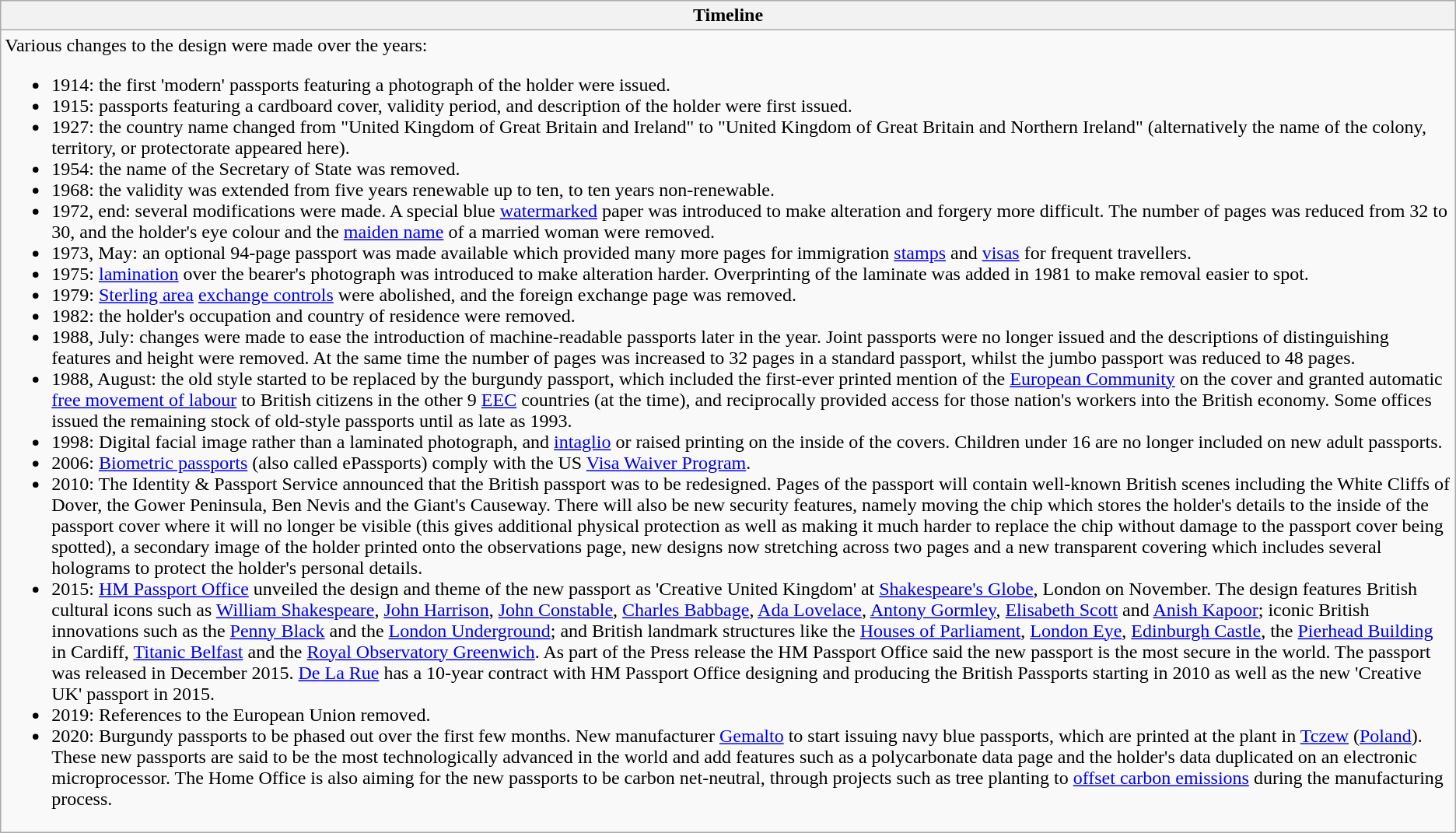<table class="wikitable mw-collapsible mw-collapsed">
<tr>
<th colspan="2">Timeline</th>
</tr>
<tr>
<td>Various changes to the design were made over the years:<br><ul><li>1914: the first 'modern' passports featuring a photograph of the holder were issued.</li><li>1915: passports featuring a cardboard cover, validity period, and description of the holder were first issued.</li><li>1927: the country name changed from "United Kingdom of Great Britain and Ireland" to "United Kingdom of Great Britain and Northern Ireland" (alternatively the name of the colony, territory, or protectorate appeared here).</li><li>1954: the name of the Secretary of State was removed.</li><li>1968: the validity was extended from five years renewable up to ten, to ten years non-renewable.</li><li>1972, end: several modifications were made. A special blue <a href='#'>watermarked</a> paper was introduced to make alteration and forgery more difficult. The number of pages was reduced from 32 to 30, and the holder's eye colour and the <a href='#'>maiden name</a> of a married woman were removed.</li><li>1973, May: an optional 94-page passport was made available which provided many more pages for immigration <a href='#'>stamps</a> and <a href='#'>visas</a> for frequent travellers.</li><li>1975: <a href='#'>lamination</a> over the bearer's photograph was introduced to make alteration harder. Overprinting of the laminate was added in 1981 to make removal easier to spot.</li><li>1979: <a href='#'>Sterling area</a> <a href='#'>exchange controls</a> were abolished, and the foreign exchange page was removed.</li><li>1982: the holder's occupation and country of residence were removed.</li><li>1988, July: changes were made to ease the introduction of machine-readable passports later in the year. Joint passports were no longer issued and the descriptions of distinguishing features and height were removed. At the same time the number of pages was increased to 32 pages in a standard passport, whilst the jumbo passport was reduced to 48 pages.</li><li>1988, August: the old style started to be replaced by the burgundy passport, which included the first-ever printed mention of the <a href='#'>European Community</a> on the cover and granted automatic <a href='#'>free movement of labour</a> to British citizens in the other 9 <a href='#'>EEC</a> countries (at the time), and reciprocally provided access for those nation's workers into the British economy. Some offices issued the remaining stock of old-style passports until as late as 1993.</li><li>1998: Digital facial image rather than a laminated photograph, and <a href='#'>intaglio</a> or raised printing on the inside of the covers. Children under 16 are no longer included on new adult passports.</li><li>2006: <a href='#'>Biometric passports</a> (also called ePassports) comply with the US <a href='#'>Visa Waiver Program</a>.</li><li>2010: The Identity & Passport Service announced that the British passport was to be redesigned. Pages of the passport will contain well-known British scenes including the White Cliffs of Dover, the Gower Peninsula, Ben Nevis and the Giant's Causeway. There will also be new security features, namely moving the chip which stores the holder's details to the inside of the passport cover where it will no longer be visible (this gives additional physical protection as well as making it much harder to replace the chip without damage to the passport cover being spotted), a secondary image of the holder printed onto the observations page, new designs now stretching across two pages and a new transparent covering which includes several holograms to protect the holder's personal details.</li><li>2015: <a href='#'>HM Passport Office</a> unveiled the design and theme of the new passport as 'Creative United Kingdom' at <a href='#'>Shakespeare's Globe</a>, London on November. The design features British cultural icons such as <a href='#'>William Shakespeare</a>, <a href='#'>John Harrison</a>, <a href='#'>John Constable</a>, <a href='#'>Charles Babbage</a>, <a href='#'>Ada Lovelace</a>, <a href='#'>Antony Gormley</a>, <a href='#'>Elisabeth Scott</a> and <a href='#'>Anish Kapoor</a>; iconic British innovations such as the <a href='#'>Penny Black</a> and the <a href='#'>London Underground</a>; and British landmark structures like the <a href='#'>Houses of Parliament</a>, <a href='#'>London Eye</a>, <a href='#'>Edinburgh Castle</a>, the <a href='#'>Pierhead Building</a> in Cardiff, <a href='#'>Titanic Belfast</a> and the <a href='#'>Royal Observatory Greenwich</a>. As part of the Press release the HM Passport Office said the new passport is the most secure in the world. The passport was released in December 2015. <a href='#'>De La Rue</a> has a 10-year contract with HM Passport Office designing and producing the British Passports starting in 2010 as well as the new 'Creative UK' passport in 2015.</li><li>2019: References to the European Union removed.</li><li>2020: Burgundy passports to be phased out over the first few months. New manufacturer <a href='#'>Gemalto</a> to start issuing navy blue passports, which are printed at the plant in <a href='#'>Tczew</a> (<a href='#'>Poland</a>). These new passports are said to be the most technologically advanced in the world and add features such as a polycarbonate data page and the holder's data duplicated on an electronic microprocessor. The Home Office is also aiming for the new passports to be carbon net-neutral, through projects such as tree planting to <a href='#'>offset carbon emissions</a> during the manufacturing process.</li></ul></td>
</tr>
</table>
